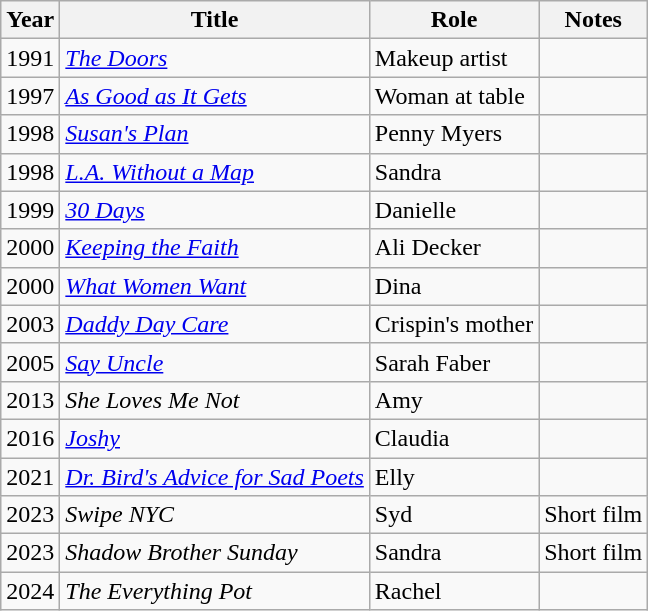<table class="wikitable sortable">
<tr>
<th>Year</th>
<th>Title</th>
<th>Role</th>
<th class="unsortable">Notes</th>
</tr>
<tr>
<td>1991</td>
<td><em><a href='#'>The Doors</a></em></td>
<td>Makeup artist</td>
<td></td>
</tr>
<tr>
<td>1997</td>
<td><em><a href='#'>As Good as It Gets</a></em></td>
<td>Woman at table</td>
<td></td>
</tr>
<tr>
<td>1998</td>
<td><em><a href='#'>Susan's Plan</a></em></td>
<td>Penny Myers</td>
<td></td>
</tr>
<tr>
<td>1998</td>
<td><em><a href='#'>L.A. Without a Map</a></em></td>
<td>Sandra</td>
<td></td>
</tr>
<tr>
<td>1999</td>
<td><em><a href='#'>30 Days</a></em></td>
<td>Danielle</td>
<td></td>
</tr>
<tr>
<td>2000</td>
<td><em><a href='#'>Keeping the Faith</a></em></td>
<td>Ali Decker</td>
<td></td>
</tr>
<tr>
<td>2000</td>
<td><em><a href='#'>What Women Want</a></em></td>
<td>Dina</td>
<td></td>
</tr>
<tr>
<td>2003</td>
<td><em><a href='#'>Daddy Day Care</a></em></td>
<td>Crispin's mother</td>
<td></td>
</tr>
<tr>
<td>2005</td>
<td><em><a href='#'>Say Uncle</a></em></td>
<td>Sarah Faber</td>
<td></td>
</tr>
<tr>
<td>2013</td>
<td><em>She Loves Me Not</em></td>
<td>Amy</td>
<td></td>
</tr>
<tr>
<td>2016</td>
<td><em><a href='#'>Joshy</a></em></td>
<td>Claudia</td>
<td></td>
</tr>
<tr>
<td>2021</td>
<td><em><a href='#'>Dr. Bird's Advice for Sad Poets</a></em></td>
<td>Elly</td>
<td></td>
</tr>
<tr>
<td>2023</td>
<td><em>Swipe NYC</em></td>
<td>Syd</td>
<td>Short film</td>
</tr>
<tr>
<td>2023</td>
<td><em>Shadow Brother Sunday</em></td>
<td>Sandra</td>
<td>Short film</td>
</tr>
<tr>
<td>2024</td>
<td><em>The Everything Pot</em></td>
<td>Rachel</td>
<td></td>
</tr>
</table>
